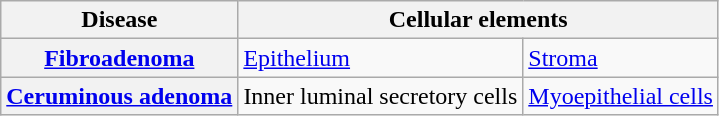<table class="wikitable">
<tr>
<th>Disease</th>
<th colspan=2>Cellular elements</th>
</tr>
<tr>
<th><a href='#'>Fibroadenoma</a></th>
<td><a href='#'>Epithelium</a></td>
<td><a href='#'>Stroma</a></td>
</tr>
<tr>
<th><a href='#'>Ceruminous adenoma</a></th>
<td>Inner luminal secretory cells</td>
<td><a href='#'>Myoepithelial cells</a></td>
</tr>
</table>
